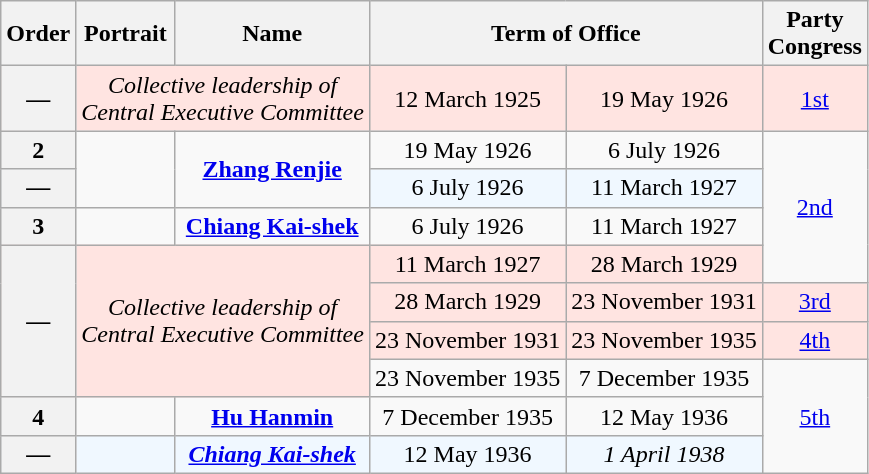<table class="wikitable" style="text-align:center;">
<tr>
<th>Order</th>
<th>Portrait</th>
<th>Name</th>
<th colspan="2">Term of Office</th>
<th>Party<br>Congress</th>
</tr>
<tr style="background:#ffe4e1">
<th>—</th>
<td colspan="2"><em>Collective leadership of<br>Central Executive Committee</em></td>
<td>12 March 1925</td>
<td>19 May 1926</td>
<td><a href='#'>1st</a></td>
</tr>
<tr>
<th>2</th>
<td rowspan="2"></td>
<td rowspan="2"><strong><a href='#'>Zhang Renjie</a></strong></td>
<td>19 May 1926</td>
<td>6 July 1926</td>
<td rowspan="4"><a href='#'>2nd</a></td>
</tr>
<tr style="background:#f0f8ff">
<th>—</th>
<td>6 July 1926</td>
<td>11 March 1927</td>
</tr>
<tr>
<th>3</th>
<td></td>
<td><strong><a href='#'>Chiang Kai-shek</a></strong></td>
<td>6 July 1926</td>
<td>11 March 1927</td>
</tr>
<tr style="background:#ffe4e1">
<th rowspan="4">—</th>
<td colspan="2" rowspan="4"><em>Collective leadership of<br>Central Executive Committee</em></td>
<td>11 March 1927</td>
<td>28 March 1929</td>
</tr>
<tr style="background:#ffe4e1">
<td>28 March 1929</td>
<td>23 November 1931</td>
<td><a href='#'>3rd</a></td>
</tr>
<tr style="background:#ffe4e1">
<td>23 November 1931</td>
<td>23 November 1935</td>
<td><a href='#'>4th</a></td>
</tr>
<tr>
<td>23 November 1935</td>
<td>7 December 1935</td>
<td rowspan="3"><a href='#'>5th</a></td>
</tr>
<tr>
<th>4</th>
<td></td>
<td><strong><a href='#'>Hu Hanmin</a></strong></td>
<td>7 December 1935</td>
<td>12 May 1936<br></td>
</tr>
<tr style="background:#f0f8ff">
<th>—</th>
<td></td>
<td><strong><em><a href='#'>Chiang Kai-shek</a></em></strong></td>
<td>12 May 1936</td>
<td><em>1 April 1938</em></td>
</tr>
</table>
